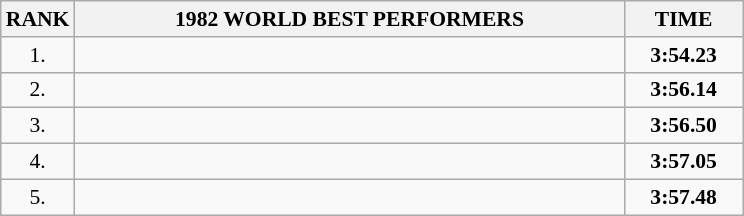<table class="wikitable" style="border-collapse: collapse; font-size: 90%;">
<tr>
<th>RANK</th>
<th align="center" style="width: 25em">1982 WORLD BEST PERFORMERS</th>
<th align="center" style="width: 5em">TIME</th>
</tr>
<tr>
<td align="center">1.</td>
<td></td>
<td align="center"><strong>3:54.23</strong></td>
</tr>
<tr>
<td align="center">2.</td>
<td></td>
<td align="center"><strong>3:56.14</strong></td>
</tr>
<tr>
<td align="center">3.</td>
<td></td>
<td align="center"><strong>3:56.50</strong></td>
</tr>
<tr>
<td align="center">4.</td>
<td></td>
<td align="center"><strong>3:57.05</strong></td>
</tr>
<tr>
<td align="center">5.</td>
<td></td>
<td align="center"><strong>3:57.48</strong></td>
</tr>
</table>
